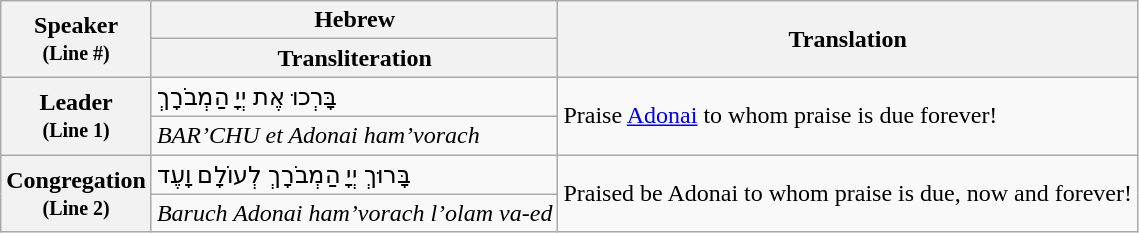<table class="wikitable">
<tr>
<th rowspan="2">Speaker<br><small>(Line #)</small></th>
<th>Hebrew</th>
<th rowspan="2">Translation</th>
</tr>
<tr>
<th>Transliteration</th>
</tr>
<tr>
<th rowspan="2">Leader<br><small>(Line 1)</small></th>
<td><span>בָּרְכוּ אֶת יְיָ הַמְבֹרָךְ</span></td>
<td rowspan="2">Praise <a href='#'>Adonai</a> to whom praise is due forever!</td>
</tr>
<tr>
<td><em>BAR’CHU et Adonai ham’vorach</em></td>
</tr>
<tr>
<th rowspan="2">Congregation<br><small>(Line 2)</small></th>
<td><span>בָּרוּךְ יְיָ הַמְבֹרָךְ לְעוֹלָם וָעֶד</span></td>
<td rowspan="2">Praised be Adonai to whom praise is due, now and forever!</td>
</tr>
<tr>
<td><em>Baruch Adonai ham’vorach l’olam va-ed</em></td>
</tr>
</table>
